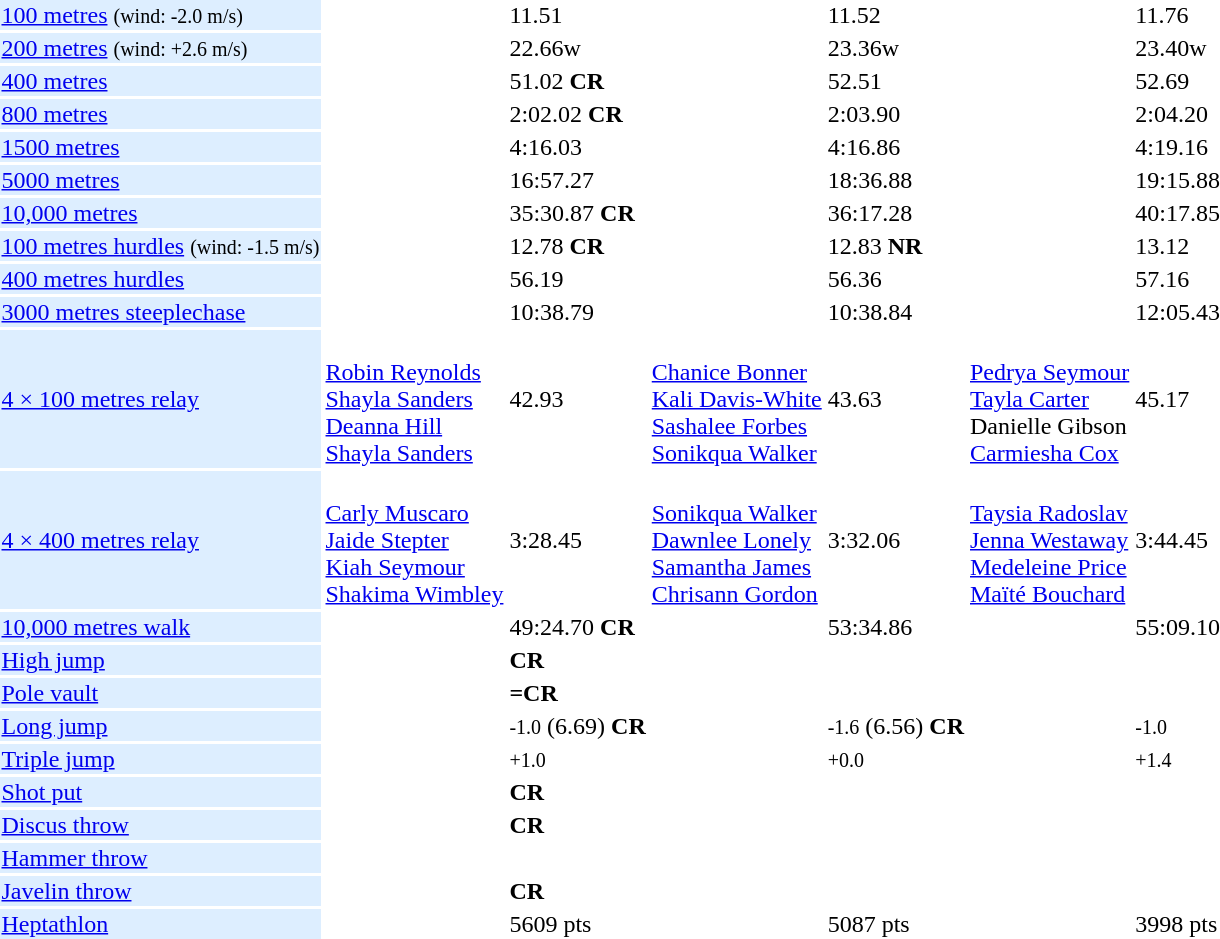<table>
<tr>
<td bgcolor = DDEEFF><a href='#'>100 metres</a> <small>(wind: -2.0 m/s)</small></td>
<td></td>
<td>11.51</td>
<td></td>
<td>11.52</td>
<td></td>
<td>11.76</td>
</tr>
<tr>
<td bgcolor = DDEEFF><a href='#'>200 metres</a> <small>(wind: +2.6 m/s)</small></td>
<td></td>
<td>22.66w</td>
<td></td>
<td>23.36w</td>
<td></td>
<td>23.40w</td>
</tr>
<tr>
<td bgcolor = DDEEFF><a href='#'>400 metres</a></td>
<td></td>
<td>51.02 <strong>CR</strong></td>
<td></td>
<td>52.51</td>
<td></td>
<td>52.69</td>
</tr>
<tr>
<td bgcolor = DDEEFF><a href='#'>800 metres</a></td>
<td></td>
<td>2:02.02 <strong>CR</strong></td>
<td></td>
<td>2:03.90</td>
<td></td>
<td>2:04.20</td>
</tr>
<tr>
<td bgcolor = DDEEFF><a href='#'>1500 metres</a></td>
<td></td>
<td>4:16.03</td>
<td></td>
<td>4:16.86</td>
<td></td>
<td>4:19.16</td>
</tr>
<tr>
<td bgcolor = DDEEFF><a href='#'>5000 metres</a></td>
<td></td>
<td>16:57.27</td>
<td></td>
<td>18:36.88</td>
<td></td>
<td>19:15.88</td>
</tr>
<tr>
<td bgcolor = DDEEFF><a href='#'>10,000 metres</a></td>
<td></td>
<td>35:30.87 <strong>CR</strong></td>
<td></td>
<td>36:17.28</td>
<td></td>
<td>40:17.85</td>
</tr>
<tr>
<td bgcolor = DDEEFF><a href='#'>100 metres hurdles</a> <small>(wind: -1.5 m/s)</small></td>
<td></td>
<td>12.78 <strong>CR</strong></td>
<td></td>
<td>12.83 <strong>NR</strong></td>
<td></td>
<td>13.12</td>
</tr>
<tr>
<td bgcolor = DDEEFF><a href='#'>400 metres hurdles</a></td>
<td></td>
<td>56.19</td>
<td></td>
<td>56.36</td>
<td></td>
<td>57.16</td>
</tr>
<tr>
<td bgcolor = DDEEFF><a href='#'>3000 metres steeplechase</a></td>
<td></td>
<td>10:38.79</td>
<td></td>
<td>10:38.84</td>
<td></td>
<td>12:05.43</td>
</tr>
<tr>
<td bgcolor = DDEEFF><a href='#'>4 × 100 metres relay</a></td>
<td> <br><a href='#'>Robin Reynolds</a><br><a href='#'>Shayla Sanders</a><br><a href='#'>Deanna Hill</a><br><a href='#'>Shayla Sanders</a></td>
<td>42.93</td>
<td> <br><a href='#'>Chanice Bonner</a><br><a href='#'>Kali Davis-White</a><br><a href='#'>Sashalee Forbes</a><br><a href='#'>Sonikqua Walker</a></td>
<td>43.63</td>
<td> <br><a href='#'>Pedrya Seymour</a><br><a href='#'>Tayla Carter</a><br>Danielle Gibson<br><a href='#'>Carmiesha Cox</a></td>
<td>45.17</td>
</tr>
<tr>
<td bgcolor = DDEEFF><a href='#'>4 × 400 metres relay</a></td>
<td> <br><a href='#'>Carly Muscaro</a><br><a href='#'>Jaide Stepter</a><br><a href='#'>Kiah Seymour</a><br><a href='#'>Shakima Wimbley</a></td>
<td>3:28.45</td>
<td> <br><a href='#'>Sonikqua Walker</a><br><a href='#'>Dawnlee Lonely</a><br><a href='#'>Samantha James</a><br><a href='#'>Chrisann Gordon</a></td>
<td>3:32.06</td>
<td> <br><a href='#'>Taysia Radoslav</a><br><a href='#'>Jenna Westaway</a><br><a href='#'>Medeleine Price</a><br><a href='#'>Maïté Bouchard</a></td>
<td>3:44.45</td>
</tr>
<tr>
<td bgcolor = DDEEFF><a href='#'>10,000 metres walk</a></td>
<td></td>
<td>49:24.70 <strong>CR</strong></td>
<td></td>
<td>53:34.86</td>
<td></td>
<td>55:09.10</td>
</tr>
<tr>
<td bgcolor = DDEEFF><a href='#'>High jump</a></td>
<td></td>
<td> <strong>CR</strong></td>
<td></td>
<td></td>
<td></td>
<td></td>
</tr>
<tr>
<td bgcolor = DDEEFF><a href='#'>Pole vault</a></td>
<td></td>
<td> <strong>=CR</strong></td>
<td></td>
<td></td>
<td></td>
<td></td>
</tr>
<tr>
<td bgcolor = DDEEFF><a href='#'>Long jump</a></td>
<td></td>
<td><small> -1.0</small> (6.69)  <strong>CR</strong></td>
<td></td>
<td><small> -1.6</small> (6.56) <strong>CR</strong></td>
<td></td>
<td><small> -1.0</small></td>
</tr>
<tr>
<td bgcolor = DDEEFF><a href='#'>Triple jump</a></td>
<td></td>
<td><small> +1.0</small></td>
<td></td>
<td><small> +0.0</small></td>
<td></td>
<td><small> +1.4</small></td>
</tr>
<tr>
<td bgcolor = DDEEFF><a href='#'>Shot put</a></td>
<td></td>
<td> <strong>CR</strong></td>
<td></td>
<td></td>
<td></td>
<td></td>
</tr>
<tr>
<td bgcolor = DDEEFF><a href='#'>Discus throw</a></td>
<td></td>
<td> <strong>CR</strong></td>
<td></td>
<td></td>
<td></td>
<td></td>
</tr>
<tr>
<td bgcolor = DDEEFF><a href='#'>Hammer throw</a></td>
<td></td>
<td></td>
<td></td>
<td></td>
<td></td>
<td></td>
</tr>
<tr>
<td bgcolor = DDEEFF><a href='#'>Javelin throw</a></td>
<td></td>
<td> <strong>CR</strong></td>
<td></td>
<td></td>
<td></td>
<td></td>
</tr>
<tr>
<td bgcolor = DDEEFF><a href='#'>Heptathlon</a></td>
<td></td>
<td>5609 pts</td>
<td></td>
<td>5087 pts</td>
<td></td>
<td>3998 pts</td>
</tr>
</table>
